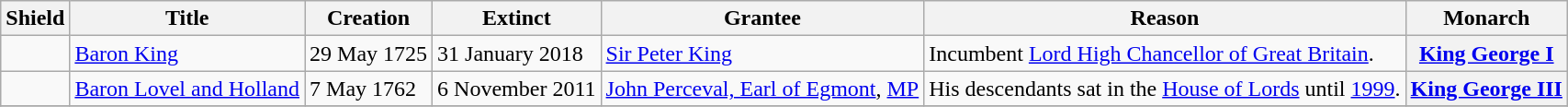<table class="wikitable sortable">
<tr>
<th>Shield</th>
<th>Title</th>
<th>Creation</th>
<th>Extinct</th>
<th>Grantee</th>
<th>Reason</th>
<th>Monarch</th>
</tr>
<tr>
<td align=center><br></td>
<td><a href='#'>Baron King</a></td>
<td>29 May 1725</td>
<td>31 January 2018</td>
<td><a href='#'>Sir Peter King</a></td>
<td>Incumbent <a href='#'>Lord High Chancellor of Great Britain</a>.</td>
<th><a href='#'>King George I</a></th>
</tr>
<tr>
<td align=center><br></td>
<td><a href='#'>Baron Lovel and Holland</a></td>
<td>7 May 1762</td>
<td>6 November 2011</td>
<td> <a href='#'>John Perceval, Earl of Egmont</a>, <a href='#'>MP</a></td>
<td>His descendants sat in the <a href='#'>House of Lords</a> until <a href='#'>1999</a>.</td>
<th><a href='#'>King George III</a></th>
</tr>
<tr>
</tr>
</table>
